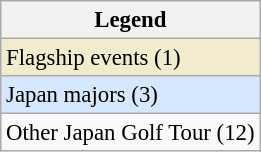<table class="wikitable" style="font-size:95%;">
<tr>
<th>Legend</th>
</tr>
<tr style="background:#f2ecce;">
<td>Flagship events (1)</td>
</tr>
<tr style="background:#D6E8FF;">
<td>Japan majors (3)</td>
</tr>
<tr>
<td>Other Japan Golf Tour (12)</td>
</tr>
</table>
